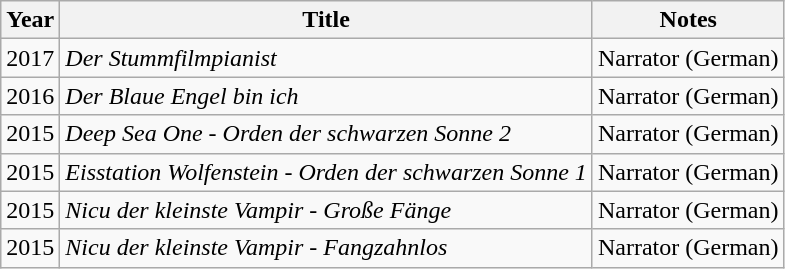<table class="wikitable">
<tr>
<th>Year</th>
<th>Title</th>
<th>Notes</th>
</tr>
<tr>
<td>2017</td>
<td><em>Der Stummfilmpianist</em></td>
<td>Narrator (German)</td>
</tr>
<tr>
<td>2016</td>
<td><em>Der Blaue Engel bin ich</em></td>
<td>Narrator (German)</td>
</tr>
<tr>
<td>2015</td>
<td><em>Deep Sea One - Orden der schwarzen Sonne 2</em></td>
<td>Narrator (German)</td>
</tr>
<tr>
<td>2015</td>
<td><em>Eisstation Wolfenstein - Orden der schwarzen Sonne 1</em></td>
<td>Narrator (German)</td>
</tr>
<tr>
<td>2015</td>
<td><em>Nicu der kleinste Vampir - Große Fänge</em></td>
<td>Narrator (German)</td>
</tr>
<tr>
<td>2015</td>
<td><em>Nicu der kleinste Vampir - Fangzahnlos</em></td>
<td>Narrator (German)</td>
</tr>
</table>
